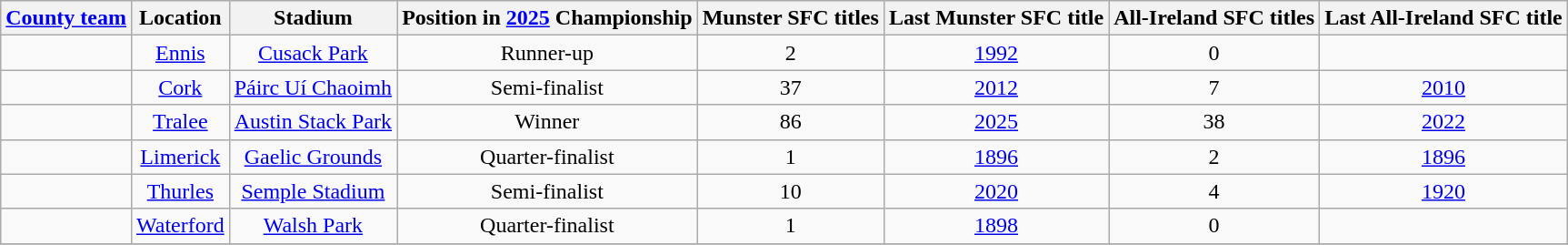<table class="wikitable sortable" style="text-align:center">
<tr>
<th><a href='#'>County team</a></th>
<th>Location</th>
<th>Stadium</th>
<th>Position in <a href='#'>2025</a> Championship</th>
<th>Munster SFC titles</th>
<th>Last Munster SFC title</th>
<th>All-Ireland SFC titles</th>
<th>Last All-Ireland SFC title</th>
</tr>
<tr>
<td style="text-align:left"> </td>
<td><a href='#'>Ennis</a></td>
<td><a href='#'>Cusack Park</a></td>
<td>Runner-up</td>
<td>2</td>
<td><a href='#'>1992</a></td>
<td>0</td>
<td></td>
</tr>
<tr>
<td style="text-align:left"> </td>
<td><a href='#'>Cork</a></td>
<td><a href='#'>Páirc Uí Chaoimh</a></td>
<td>Semi-finalist</td>
<td>37</td>
<td><a href='#'>2012</a></td>
<td>7</td>
<td><a href='#'>2010</a></td>
</tr>
<tr>
<td style="text-align:left"> </td>
<td><a href='#'>Tralee</a></td>
<td><a href='#'>Austin Stack Park</a></td>
<td>Winner</td>
<td>86</td>
<td><a href='#'>2025</a></td>
<td>38</td>
<td><a href='#'>2022</a></td>
</tr>
<tr>
<td style="text-align:left"> </td>
<td><a href='#'>Limerick</a></td>
<td><a href='#'>Gaelic Grounds</a></td>
<td>Quarter-finalist</td>
<td>1</td>
<td><a href='#'>1896</a></td>
<td>2</td>
<td><a href='#'>1896</a></td>
</tr>
<tr>
<td style="text-align:left"> </td>
<td><a href='#'>Thurles</a></td>
<td><a href='#'>Semple Stadium</a></td>
<td>Semi-finalist</td>
<td>10</td>
<td><a href='#'>2020</a></td>
<td>4</td>
<td><a href='#'>1920</a></td>
</tr>
<tr>
<td style="text-align:left"> </td>
<td><a href='#'>Waterford</a></td>
<td><a href='#'>Walsh Park</a></td>
<td>Quarter-finalist</td>
<td>1</td>
<td><a href='#'>1898</a></td>
<td>0</td>
<td></td>
</tr>
<tr>
</tr>
</table>
